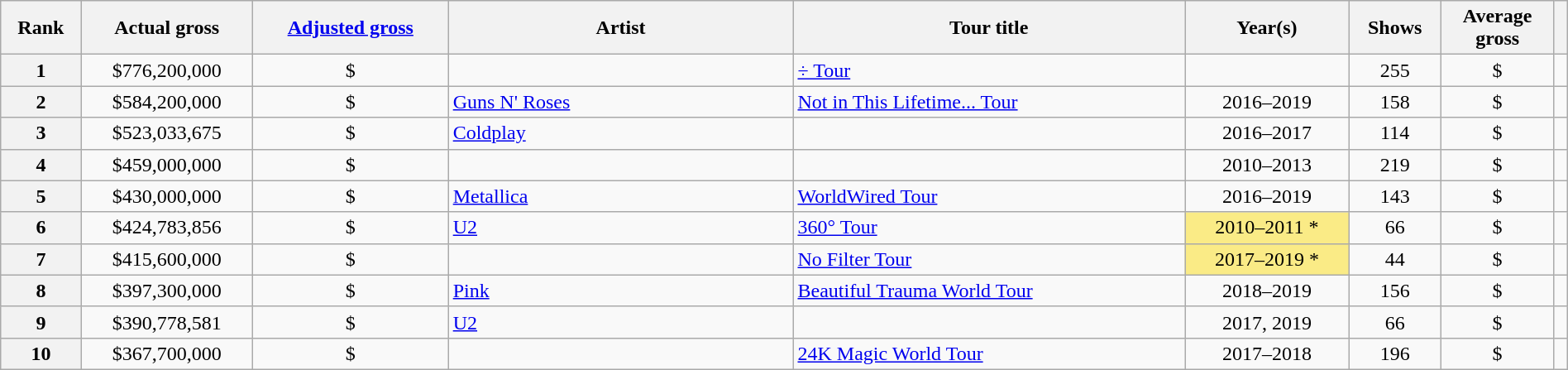<table class="wikitable sortable plainrowheaders" style="text-align:center;" width=100%>
<tr>
<th class="unsortable">Rank</th>
<th>Actual gross</th>
<th><a href='#'>Adjusted gross</a> <br></th>
<th width=22%>Artist</th>
<th width=25%>Tour title</th>
<th>Year(s)</th>
<th>Shows</th>
<th>Average<br>gross</th>
<th class="unsortable"></th>
</tr>
<tr>
<th>1</th>
<td>$776,200,000</td>
<td>$</td>
<td style="text-align:left"></td>
<td style="text-align:left"><a href='#'>÷ Tour</a></td>
<td></td>
<td>255</td>
<td>$</td>
<td></td>
</tr>
<tr>
<th>2</th>
<td>$584,200,000</td>
<td>$</td>
<td style="text-align:left"><a href='#'>Guns N' Roses</a></td>
<td style="text-align:left"><a href='#'>Not in This Lifetime... Tour</a></td>
<td>2016–2019</td>
<td>158</td>
<td>$</td>
<td></td>
</tr>
<tr>
<th>3</th>
<td>$523,033,675</td>
<td>$</td>
<td style="text-align:left"><a href='#'>Coldplay</a></td>
<td style="text-align:left"></td>
<td>2016–2017</td>
<td>114</td>
<td>$</td>
<td></td>
</tr>
<tr>
<th>4</th>
<td>$459,000,000</td>
<td>$</td>
<td style="text-align:left"></td>
<td style="text-align:left"></td>
<td>2010–2013</td>
<td>219</td>
<td>$</td>
<td></td>
</tr>
<tr>
<th>5</th>
<td>$430,000,000</td>
<td>$</td>
<td style="text-align:left"><a href='#'>Metallica</a></td>
<td style="text-align:left"><a href='#'>WorldWired Tour</a></td>
<td>2016–2019</td>
<td>143</td>
<td>$</td>
<td></td>
</tr>
<tr>
<th>6</th>
<td>$424,783,856</td>
<td>$</td>
<td style="text-align:left"><a href='#'>U2</a></td>
<td style="text-align:left"><a href='#'>360° Tour</a></td>
<td style="background:#FAEB86;">2010–2011 *</td>
<td>66</td>
<td>$</td>
<td></td>
</tr>
<tr>
<th>7</th>
<td>$415,600,000</td>
<td>$</td>
<td style="text-align:left"></td>
<td style="text-align:left"><a href='#'>No Filter Tour</a></td>
<td style="background:#FAEB86;">2017–2019 *</td>
<td>44</td>
<td>$</td>
<td></td>
</tr>
<tr>
<th>8</th>
<td>$397,300,000</td>
<td>$</td>
<td style="text-align:left"><a href='#'>Pink</a></td>
<td style="text-align:left"><a href='#'>Beautiful Trauma World Tour</a></td>
<td>2018–2019</td>
<td>156</td>
<td>$</td>
<td style="text-align:center"></td>
</tr>
<tr>
<th>9</th>
<td>$390,778,581</td>
<td>$</td>
<td style="text-align:left"><a href='#'>U2</a></td>
<td style="text-align:left"></td>
<td>2017, 2019</td>
<td>66</td>
<td>$</td>
<td></td>
</tr>
<tr>
<th>10</th>
<td>$367,700,000</td>
<td>$</td>
<td style="text-align:left"></td>
<td style="text-align:left"><a href='#'>24K Magic World Tour</a></td>
<td>2017–2018</td>
<td>196</td>
<td>$</td>
<td><br></td>
</tr>
</table>
